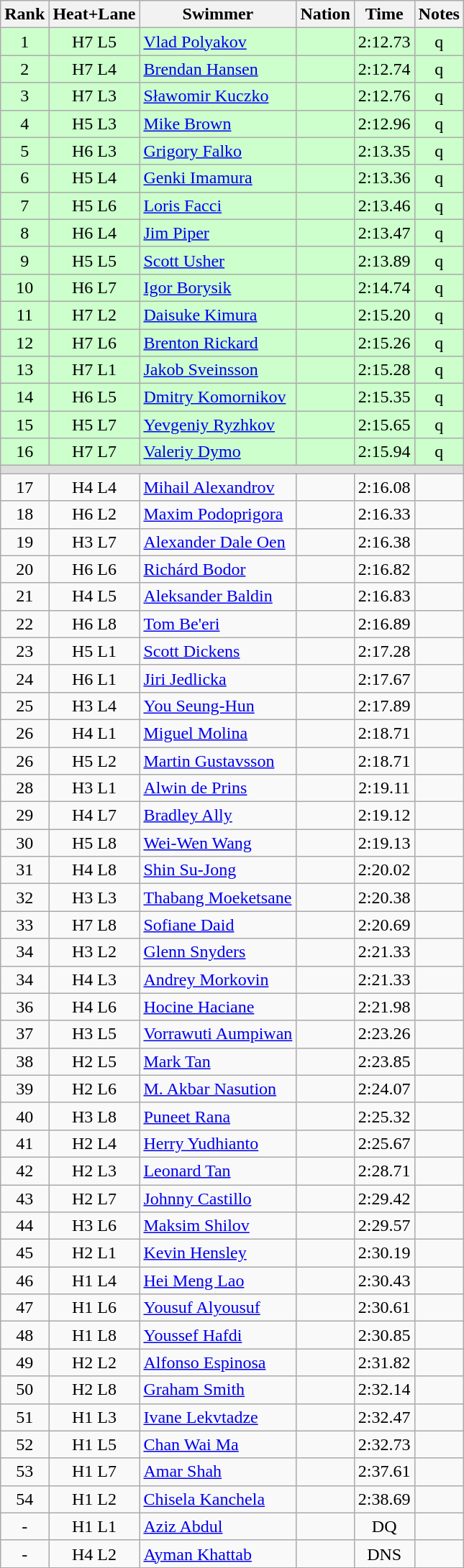<table class="wikitable sortable" style="text-align:center">
<tr>
<th>Rank</th>
<th>Heat+Lane</th>
<th>Swimmer</th>
<th>Nation</th>
<th>Time</th>
<th>Notes</th>
</tr>
<tr bgcolor=ccffcc>
<td>1</td>
<td>H7 L5</td>
<td align=left><a href='#'>Vlad Polyakov</a></td>
<td align=left></td>
<td>2:12.73</td>
<td>q</td>
</tr>
<tr bgcolor=ccffcc>
<td>2</td>
<td>H7 L4</td>
<td align=left><a href='#'>Brendan Hansen</a></td>
<td align=left></td>
<td>2:12.74</td>
<td>q</td>
</tr>
<tr bgcolor=ccffcc>
<td>3</td>
<td>H7 L3</td>
<td align=left><a href='#'>Sławomir Kuczko</a></td>
<td align=left></td>
<td>2:12.76</td>
<td>q</td>
</tr>
<tr bgcolor=ccffcc>
<td>4</td>
<td>H5 L3</td>
<td align=left><a href='#'>Mike Brown</a></td>
<td align=left></td>
<td>2:12.96</td>
<td>q</td>
</tr>
<tr bgcolor=ccffcc>
<td>5</td>
<td>H6 L3</td>
<td align=left><a href='#'>Grigory Falko</a></td>
<td align=left></td>
<td>2:13.35</td>
<td>q</td>
</tr>
<tr bgcolor=ccffcc>
<td>6</td>
<td>H5 L4</td>
<td align=left><a href='#'>Genki Imamura</a></td>
<td align=left></td>
<td>2:13.36</td>
<td>q</td>
</tr>
<tr bgcolor=ccffcc>
<td>7</td>
<td>H5 L6</td>
<td align=left><a href='#'>Loris Facci</a></td>
<td align=left></td>
<td>2:13.46</td>
<td>q</td>
</tr>
<tr bgcolor=ccffcc>
<td>8</td>
<td>H6 L4</td>
<td align=left><a href='#'>Jim Piper</a></td>
<td align=left></td>
<td>2:13.47</td>
<td>q</td>
</tr>
<tr bgcolor=ccffcc>
<td>9</td>
<td>H5 L5</td>
<td align=left><a href='#'>Scott Usher</a></td>
<td align=left></td>
<td>2:13.89</td>
<td>q</td>
</tr>
<tr bgcolor=ccffcc>
<td>10</td>
<td>H6 L7</td>
<td align=left><a href='#'>Igor Borysik</a></td>
<td align=left></td>
<td>2:14.74</td>
<td>q</td>
</tr>
<tr bgcolor=ccffcc>
<td>11</td>
<td>H7 L2</td>
<td align=left><a href='#'>Daisuke Kimura</a></td>
<td align=left></td>
<td>2:15.20</td>
<td>q</td>
</tr>
<tr bgcolor=ccffcc>
<td>12</td>
<td>H7 L6</td>
<td align=left><a href='#'>Brenton Rickard</a></td>
<td align=left></td>
<td>2:15.26</td>
<td>q</td>
</tr>
<tr bgcolor=ccffcc>
<td>13</td>
<td>H7 L1</td>
<td align=left><a href='#'>Jakob Sveinsson</a></td>
<td align=left></td>
<td>2:15.28</td>
<td>q</td>
</tr>
<tr bgcolor=ccffcc>
<td>14</td>
<td>H6 L5</td>
<td align=left><a href='#'>Dmitry Komornikov</a></td>
<td align=left></td>
<td>2:15.35</td>
<td>q</td>
</tr>
<tr bgcolor=ccffcc>
<td>15</td>
<td>H5 L7</td>
<td align=left><a href='#'>Yevgeniy Ryzhkov</a></td>
<td align=left></td>
<td>2:15.65</td>
<td>q</td>
</tr>
<tr bgcolor=ccffcc>
<td>16</td>
<td>H7 L7</td>
<td align=left><a href='#'>Valeriy Dymo</a></td>
<td align=left></td>
<td>2:15.94</td>
<td>q</td>
</tr>
<tr bgcolor=#DDDDDD>
<td colspan=6></td>
</tr>
<tr>
<td>17</td>
<td>H4 L4</td>
<td align=left><a href='#'>Mihail Alexandrov</a></td>
<td align=left></td>
<td>2:16.08</td>
<td></td>
</tr>
<tr>
<td>18</td>
<td>H6 L2</td>
<td align=left><a href='#'>Maxim Podoprigora</a></td>
<td align=left></td>
<td>2:16.33</td>
<td></td>
</tr>
<tr>
<td>19</td>
<td>H3 L7</td>
<td align=left><a href='#'>Alexander Dale Oen</a></td>
<td align=left></td>
<td>2:16.38</td>
<td></td>
</tr>
<tr>
<td>20</td>
<td>H6 L6</td>
<td align=left><a href='#'>Richárd Bodor</a></td>
<td align=left></td>
<td>2:16.82</td>
<td></td>
</tr>
<tr>
<td>21</td>
<td>H4 L5</td>
<td align=left><a href='#'>Aleksander Baldin</a></td>
<td align=left></td>
<td>2:16.83</td>
<td></td>
</tr>
<tr>
<td>22</td>
<td>H6 L8</td>
<td align=left><a href='#'>Tom Be'eri</a></td>
<td align=left></td>
<td>2:16.89</td>
<td></td>
</tr>
<tr>
<td>23</td>
<td>H5 L1</td>
<td align=left><a href='#'>Scott Dickens</a></td>
<td align=left></td>
<td>2:17.28</td>
<td></td>
</tr>
<tr>
<td>24</td>
<td>H6 L1</td>
<td align=left><a href='#'>Jiri Jedlicka</a></td>
<td align=left></td>
<td>2:17.67</td>
<td></td>
</tr>
<tr>
<td>25</td>
<td>H3 L4</td>
<td align=left><a href='#'>You Seung-Hun</a></td>
<td align=left></td>
<td>2:17.89</td>
<td></td>
</tr>
<tr>
<td>26</td>
<td>H4 L1</td>
<td align=left><a href='#'>Miguel Molina</a></td>
<td align=left></td>
<td>2:18.71</td>
<td></td>
</tr>
<tr>
<td>26</td>
<td>H5 L2</td>
<td align=left><a href='#'>Martin Gustavsson</a></td>
<td align=left></td>
<td>2:18.71</td>
<td></td>
</tr>
<tr>
<td>28</td>
<td>H3 L1</td>
<td align=left><a href='#'>Alwin de Prins</a></td>
<td align=left></td>
<td>2:19.11</td>
<td></td>
</tr>
<tr>
<td>29</td>
<td>H4 L7</td>
<td align=left><a href='#'>Bradley Ally</a></td>
<td align=left></td>
<td>2:19.12</td>
<td></td>
</tr>
<tr>
<td>30</td>
<td>H5 L8</td>
<td align=left><a href='#'>Wei-Wen Wang</a></td>
<td align=left></td>
<td>2:19.13</td>
<td></td>
</tr>
<tr>
<td>31</td>
<td>H4 L8</td>
<td align=left><a href='#'>Shin Su-Jong</a></td>
<td align=left></td>
<td>2:20.02</td>
<td></td>
</tr>
<tr>
<td>32</td>
<td>H3 L3</td>
<td align=left><a href='#'>Thabang Moeketsane</a></td>
<td align=left></td>
<td>2:20.38</td>
<td></td>
</tr>
<tr>
<td>33</td>
<td>H7 L8</td>
<td align=left><a href='#'>Sofiane Daid</a></td>
<td align=left></td>
<td>2:20.69</td>
<td></td>
</tr>
<tr>
<td>34</td>
<td>H3 L2</td>
<td align=left><a href='#'>Glenn Snyders</a></td>
<td align=left></td>
<td>2:21.33</td>
<td></td>
</tr>
<tr>
<td>34</td>
<td>H4 L3</td>
<td align=left><a href='#'>Andrey Morkovin</a></td>
<td align=left></td>
<td>2:21.33</td>
<td></td>
</tr>
<tr>
<td>36</td>
<td>H4 L6</td>
<td align=left><a href='#'>Hocine Haciane</a></td>
<td align=left></td>
<td>2:21.98</td>
<td></td>
</tr>
<tr>
<td>37</td>
<td>H3 L5</td>
<td align=left><a href='#'>Vorrawuti Aumpiwan</a></td>
<td align=left></td>
<td>2:23.26</td>
<td></td>
</tr>
<tr>
<td>38</td>
<td>H2 L5</td>
<td align=left><a href='#'>Mark Tan</a></td>
<td align=left></td>
<td>2:23.85</td>
<td></td>
</tr>
<tr>
<td>39</td>
<td>H2 L6</td>
<td align=left><a href='#'>M. Akbar Nasution</a></td>
<td align=left></td>
<td>2:24.07</td>
<td></td>
</tr>
<tr>
<td>40</td>
<td>H3 L8</td>
<td align=left><a href='#'>Puneet Rana</a></td>
<td align=left></td>
<td>2:25.32</td>
<td></td>
</tr>
<tr>
<td>41</td>
<td>H2 L4</td>
<td align=left><a href='#'>Herry Yudhianto</a></td>
<td align=left></td>
<td>2:25.67</td>
<td></td>
</tr>
<tr>
<td>42</td>
<td>H2 L3</td>
<td align=left><a href='#'>Leonard Tan</a></td>
<td align=left></td>
<td>2:28.71</td>
<td></td>
</tr>
<tr>
<td>43</td>
<td>H2 L7</td>
<td align=left><a href='#'>Johnny Castillo</a></td>
<td align=left></td>
<td>2:29.42</td>
<td></td>
</tr>
<tr>
<td>44</td>
<td>H3 L6</td>
<td align=left><a href='#'>Maksim Shilov</a></td>
<td align=left></td>
<td>2:29.57</td>
<td></td>
</tr>
<tr>
<td>45</td>
<td>H2 L1</td>
<td align=left><a href='#'>Kevin Hensley</a></td>
<td align=left></td>
<td>2:30.19</td>
<td></td>
</tr>
<tr>
<td>46</td>
<td>H1 L4</td>
<td align=left><a href='#'>Hei Meng Lao</a></td>
<td align=left></td>
<td>2:30.43</td>
<td></td>
</tr>
<tr>
<td>47</td>
<td>H1 L6</td>
<td align=left><a href='#'>Yousuf Alyousuf</a></td>
<td align=left></td>
<td>2:30.61</td>
<td></td>
</tr>
<tr>
<td>48</td>
<td>H1 L8</td>
<td align=left><a href='#'>Youssef Hafdi</a></td>
<td align=left></td>
<td>2:30.85</td>
<td></td>
</tr>
<tr>
<td>49</td>
<td>H2 L2</td>
<td align=left><a href='#'>Alfonso Espinosa</a></td>
<td align=left></td>
<td>2:31.82</td>
<td></td>
</tr>
<tr>
<td>50</td>
<td>H2 L8</td>
<td align=left><a href='#'>Graham Smith</a></td>
<td align=left></td>
<td>2:32.14</td>
<td></td>
</tr>
<tr>
<td>51</td>
<td>H1 L3</td>
<td align=left><a href='#'>Ivane Lekvtadze</a></td>
<td align=left></td>
<td>2:32.47</td>
<td></td>
</tr>
<tr>
<td>52</td>
<td>H1 L5</td>
<td align=left><a href='#'>Chan Wai Ma</a></td>
<td align=left></td>
<td>2:32.73</td>
<td></td>
</tr>
<tr>
<td>53</td>
<td>H1 L7</td>
<td align=left><a href='#'>Amar Shah</a></td>
<td align=left></td>
<td>2:37.61</td>
<td></td>
</tr>
<tr>
<td>54</td>
<td>H1 L2</td>
<td align=left><a href='#'>Chisela Kanchela</a></td>
<td align=left></td>
<td>2:38.69</td>
<td></td>
</tr>
<tr>
<td>-</td>
<td>H1 L1</td>
<td align=left><a href='#'>Aziz Abdul</a></td>
<td align=left></td>
<td>DQ</td>
<td></td>
</tr>
<tr>
<td>-</td>
<td>H4 L2</td>
<td align=left><a href='#'>Ayman Khattab</a></td>
<td align=left></td>
<td>DNS</td>
<td></td>
</tr>
<tr>
</tr>
</table>
